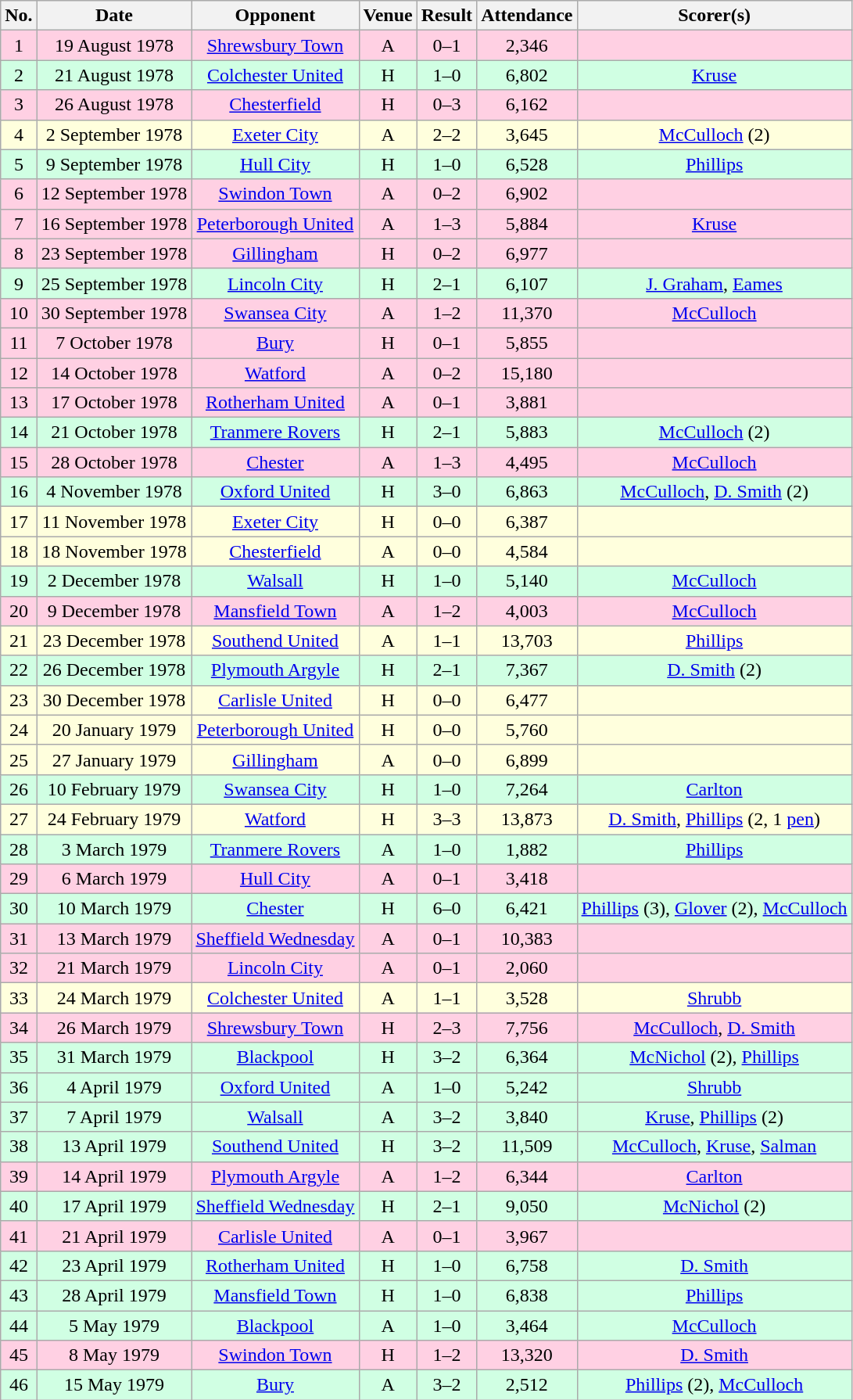<table class="wikitable sortable" style="text-align:center;">
<tr>
<th>No.</th>
<th>Date</th>
<th>Opponent</th>
<th>Venue</th>
<th>Result</th>
<th>Attendance</th>
<th>Scorer(s)</th>
</tr>
<tr style="background:#ffd0e3;">
<td>1</td>
<td>19 August 1978</td>
<td><a href='#'>Shrewsbury Town</a></td>
<td>A</td>
<td>0–1</td>
<td>2,346</td>
<td></td>
</tr>
<tr style="background:#d0ffe3;">
<td>2</td>
<td>21 August 1978</td>
<td><a href='#'>Colchester United</a></td>
<td>H</td>
<td>1–0</td>
<td>6,802</td>
<td><a href='#'>Kruse</a></td>
</tr>
<tr style="background:#ffd0e3;">
<td>3</td>
<td>26 August 1978</td>
<td><a href='#'>Chesterfield</a></td>
<td>H</td>
<td>0–3</td>
<td>6,162</td>
<td></td>
</tr>
<tr style="background:#ffd;">
<td>4</td>
<td>2 September 1978</td>
<td><a href='#'>Exeter City</a></td>
<td>A</td>
<td>2–2</td>
<td>3,645</td>
<td><a href='#'>McCulloch</a> (2)</td>
</tr>
<tr style="background:#d0ffe3;">
<td>5</td>
<td>9 September 1978</td>
<td><a href='#'>Hull City</a></td>
<td>H</td>
<td>1–0</td>
<td>6,528</td>
<td><a href='#'>Phillips</a></td>
</tr>
<tr style="background:#ffd0e3;">
<td>6</td>
<td>12 September 1978</td>
<td><a href='#'>Swindon Town</a></td>
<td>A</td>
<td>0–2</td>
<td>6,902</td>
<td></td>
</tr>
<tr style="background:#ffd0e3;">
<td>7</td>
<td>16 September 1978</td>
<td><a href='#'>Peterborough United</a></td>
<td>A</td>
<td>1–3</td>
<td>5,884</td>
<td><a href='#'>Kruse</a></td>
</tr>
<tr style="background:#ffd0e3;">
<td>8</td>
<td>23 September 1978</td>
<td><a href='#'>Gillingham</a></td>
<td>H</td>
<td>0–2</td>
<td>6,977</td>
<td></td>
</tr>
<tr style="background:#d0ffe3;">
<td>9</td>
<td>25 September 1978</td>
<td><a href='#'>Lincoln City</a></td>
<td>H</td>
<td>2–1</td>
<td>6,107</td>
<td><a href='#'>J. Graham</a>, <a href='#'>Eames</a></td>
</tr>
<tr style="background:#ffd0e3;">
<td>10</td>
<td>30 September 1978</td>
<td><a href='#'>Swansea City</a></td>
<td>A</td>
<td>1–2</td>
<td>11,370</td>
<td><a href='#'>McCulloch</a></td>
</tr>
<tr style="background:#ffd0e3;">
<td>11</td>
<td>7 October 1978</td>
<td><a href='#'>Bury</a></td>
<td>H</td>
<td>0–1</td>
<td>5,855</td>
<td></td>
</tr>
<tr style="background:#ffd0e3;">
<td>12</td>
<td>14 October 1978</td>
<td><a href='#'>Watford</a></td>
<td>A</td>
<td>0–2</td>
<td>15,180</td>
<td></td>
</tr>
<tr style="background:#ffd0e3;">
<td>13</td>
<td>17 October 1978</td>
<td><a href='#'>Rotherham United</a></td>
<td>A</td>
<td>0–1</td>
<td>3,881</td>
<td></td>
</tr>
<tr style="background:#d0ffe3;">
<td>14</td>
<td>21 October 1978</td>
<td><a href='#'>Tranmere Rovers</a></td>
<td>H</td>
<td>2–1</td>
<td>5,883</td>
<td><a href='#'>McCulloch</a> (2)</td>
</tr>
<tr style="background:#ffd0e3;">
<td>15</td>
<td>28 October 1978</td>
<td><a href='#'>Chester</a></td>
<td>A</td>
<td>1–3</td>
<td>4,495</td>
<td><a href='#'>McCulloch</a></td>
</tr>
<tr style="background:#d0ffe3;">
<td>16</td>
<td>4 November 1978</td>
<td><a href='#'>Oxford United</a></td>
<td>H</td>
<td>3–0</td>
<td>6,863</td>
<td><a href='#'>McCulloch</a>, <a href='#'>D. Smith</a> (2)</td>
</tr>
<tr style="background:#ffd;">
<td>17</td>
<td>11 November 1978</td>
<td><a href='#'>Exeter City</a></td>
<td>H</td>
<td>0–0</td>
<td>6,387</td>
<td></td>
</tr>
<tr style="background:#ffd;">
<td>18</td>
<td>18 November 1978</td>
<td><a href='#'>Chesterfield</a></td>
<td>A</td>
<td>0–0</td>
<td>4,584</td>
<td></td>
</tr>
<tr style="background:#d0ffe3;">
<td>19</td>
<td>2 December 1978</td>
<td><a href='#'>Walsall</a></td>
<td>H</td>
<td>1–0</td>
<td>5,140</td>
<td><a href='#'>McCulloch</a></td>
</tr>
<tr style="background:#ffd0e3;">
<td>20</td>
<td>9 December 1978</td>
<td><a href='#'>Mansfield Town</a></td>
<td>A</td>
<td>1–2</td>
<td>4,003</td>
<td><a href='#'>McCulloch</a></td>
</tr>
<tr style="background:#ffd;">
<td>21</td>
<td>23 December 1978</td>
<td><a href='#'>Southend United</a></td>
<td>A</td>
<td>1–1</td>
<td>13,703</td>
<td><a href='#'>Phillips</a></td>
</tr>
<tr style="background:#d0ffe3;">
<td>22</td>
<td>26 December 1978</td>
<td><a href='#'>Plymouth Argyle</a></td>
<td>H</td>
<td>2–1</td>
<td>7,367</td>
<td><a href='#'>D. Smith</a> (2)</td>
</tr>
<tr style="background:#ffd;">
<td>23</td>
<td>30 December 1978</td>
<td><a href='#'>Carlisle United</a></td>
<td>H</td>
<td>0–0</td>
<td>6,477</td>
<td></td>
</tr>
<tr style="background:#ffd;">
<td>24</td>
<td>20 January 1979</td>
<td><a href='#'>Peterborough United</a></td>
<td>H</td>
<td>0–0</td>
<td>5,760</td>
<td></td>
</tr>
<tr style="background:#ffd;">
<td>25</td>
<td>27 January 1979</td>
<td><a href='#'>Gillingham</a></td>
<td>A</td>
<td>0–0</td>
<td>6,899</td>
<td></td>
</tr>
<tr style="background:#d0ffe3;">
<td>26</td>
<td>10 February 1979</td>
<td><a href='#'>Swansea City</a></td>
<td>H</td>
<td>1–0</td>
<td>7,264</td>
<td><a href='#'>Carlton</a></td>
</tr>
<tr style="background:#ffd;">
<td>27</td>
<td>24 February 1979</td>
<td><a href='#'>Watford</a></td>
<td>H</td>
<td>3–3</td>
<td>13,873</td>
<td><a href='#'>D. Smith</a>, <a href='#'>Phillips</a> (2, 1 <a href='#'>pen</a>)</td>
</tr>
<tr style="background:#d0ffe3;">
<td>28</td>
<td>3 March 1979</td>
<td><a href='#'>Tranmere Rovers</a></td>
<td>A</td>
<td>1–0</td>
<td>1,882</td>
<td><a href='#'>Phillips</a></td>
</tr>
<tr style="background:#ffd0e3;">
<td>29</td>
<td>6 March 1979</td>
<td><a href='#'>Hull City</a></td>
<td>A</td>
<td>0–1</td>
<td>3,418</td>
<td></td>
</tr>
<tr style="background:#d0ffe3;">
<td>30</td>
<td>10 March 1979</td>
<td><a href='#'>Chester</a></td>
<td>H</td>
<td>6–0</td>
<td>6,421</td>
<td><a href='#'>Phillips</a> (3), <a href='#'>Glover</a> (2), <a href='#'>McCulloch</a></td>
</tr>
<tr style="background:#ffd0e3;">
<td>31</td>
<td>13 March 1979</td>
<td><a href='#'>Sheffield Wednesday</a></td>
<td>A</td>
<td>0–1</td>
<td>10,383</td>
<td></td>
</tr>
<tr style="background:#ffd0e3;">
<td>32</td>
<td>21 March 1979</td>
<td><a href='#'>Lincoln City</a></td>
<td>A</td>
<td>0–1</td>
<td>2,060</td>
<td></td>
</tr>
<tr style="background:#ffd;">
<td>33</td>
<td>24 March 1979</td>
<td><a href='#'>Colchester United</a></td>
<td>A</td>
<td>1–1</td>
<td>3,528</td>
<td><a href='#'>Shrubb</a></td>
</tr>
<tr style="background:#ffd0e3;">
<td>34</td>
<td>26 March 1979</td>
<td><a href='#'>Shrewsbury Town</a></td>
<td>H</td>
<td>2–3</td>
<td>7,756</td>
<td><a href='#'>McCulloch</a>, <a href='#'>D. Smith</a></td>
</tr>
<tr style="background:#d0ffe3;">
<td>35</td>
<td>31 March 1979</td>
<td><a href='#'>Blackpool</a></td>
<td>H</td>
<td>3–2</td>
<td>6,364</td>
<td><a href='#'>McNichol</a> (2), <a href='#'>Phillips</a></td>
</tr>
<tr style="background:#d0ffe3;">
<td>36</td>
<td>4 April 1979</td>
<td><a href='#'>Oxford United</a></td>
<td>A</td>
<td>1–0</td>
<td>5,242</td>
<td><a href='#'>Shrubb</a></td>
</tr>
<tr style="background:#d0ffe3;">
<td>37</td>
<td>7 April 1979</td>
<td><a href='#'>Walsall</a></td>
<td>A</td>
<td>3–2</td>
<td>3,840</td>
<td><a href='#'>Kruse</a>, <a href='#'>Phillips</a> (2)</td>
</tr>
<tr style="background:#d0ffe3;">
<td>38</td>
<td>13 April 1979</td>
<td><a href='#'>Southend United</a></td>
<td>H</td>
<td>3–2</td>
<td>11,509</td>
<td><a href='#'>McCulloch</a>, <a href='#'>Kruse</a>, <a href='#'>Salman</a></td>
</tr>
<tr style="background:#ffd0e3;">
<td>39</td>
<td>14 April 1979</td>
<td><a href='#'>Plymouth Argyle</a></td>
<td>A</td>
<td>1–2</td>
<td>6,344</td>
<td><a href='#'>Carlton</a></td>
</tr>
<tr style="background:#d0ffe3;">
<td>40</td>
<td>17 April 1979</td>
<td><a href='#'>Sheffield Wednesday</a></td>
<td>H</td>
<td>2–1</td>
<td>9,050</td>
<td><a href='#'>McNichol</a> (2)</td>
</tr>
<tr style="background:#ffd0e3;">
<td>41</td>
<td>21 April 1979</td>
<td><a href='#'>Carlisle United</a></td>
<td>A</td>
<td>0–1</td>
<td>3,967</td>
<td></td>
</tr>
<tr style="background:#d0ffe3;">
<td>42</td>
<td>23 April 1979</td>
<td><a href='#'>Rotherham United</a></td>
<td>H</td>
<td>1–0</td>
<td>6,758</td>
<td><a href='#'>D. Smith</a></td>
</tr>
<tr style="background:#d0ffe3;">
<td>43</td>
<td>28 April 1979</td>
<td><a href='#'>Mansfield Town</a></td>
<td>H</td>
<td>1–0</td>
<td>6,838</td>
<td><a href='#'>Phillips</a></td>
</tr>
<tr style="background:#d0ffe3;">
<td>44</td>
<td>5 May 1979</td>
<td><a href='#'>Blackpool</a></td>
<td>A</td>
<td>1–0</td>
<td>3,464</td>
<td><a href='#'>McCulloch</a></td>
</tr>
<tr style="background:#ffd0e3;">
<td>45</td>
<td>8 May 1979</td>
<td><a href='#'>Swindon Town</a></td>
<td>H</td>
<td>1–2</td>
<td>13,320</td>
<td><a href='#'>D. Smith</a></td>
</tr>
<tr style="background:#d0ffe3;">
<td>46</td>
<td>15 May 1979</td>
<td><a href='#'>Bury</a></td>
<td>A</td>
<td>3–2</td>
<td>2,512</td>
<td><a href='#'>Phillips</a> (2), <a href='#'>McCulloch</a></td>
</tr>
</table>
